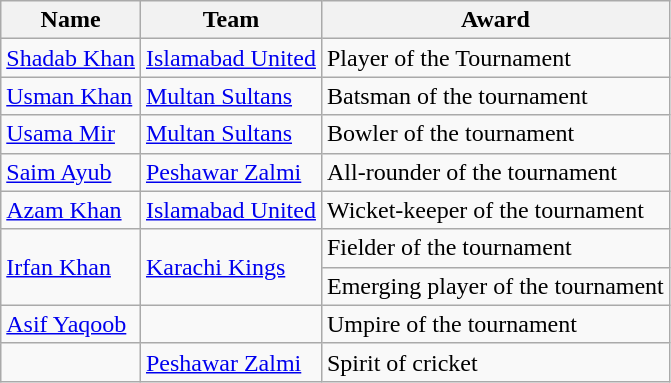<table class="wikitable">
<tr>
<th>Name</th>
<th>Team</th>
<th>Award</th>
</tr>
<tr>
<td><a href='#'>Shadab Khan</a></td>
<td><a href='#'>Islamabad United</a></td>
<td>Player of the Tournament</td>
</tr>
<tr>
<td><a href='#'>Usman Khan</a></td>
<td><a href='#'>Multan Sultans</a></td>
<td>Batsman of the tournament</td>
</tr>
<tr>
<td><a href='#'>Usama Mir</a></td>
<td><a href='#'>Multan Sultans</a></td>
<td>Bowler of the tournament</td>
</tr>
<tr>
<td><a href='#'>Saim Ayub</a></td>
<td><a href='#'>Peshawar Zalmi</a></td>
<td>All-rounder of the tournament</td>
</tr>
<tr>
<td><a href='#'>Azam Khan</a></td>
<td><a href='#'>Islamabad United</a></td>
<td>Wicket-keeper of the tournament</td>
</tr>
<tr>
<td rowspan=2><a href='#'>Irfan Khan</a></td>
<td rowspan=2><a href='#'>Karachi Kings</a></td>
<td>Fielder of the tournament</td>
</tr>
<tr>
<td>Emerging player of the tournament</td>
</tr>
<tr>
<td><a href='#'>Asif Yaqoob</a></td>
<td></td>
<td>Umpire of the tournament</td>
</tr>
<tr>
<td></td>
<td><a href='#'>Peshawar Zalmi</a></td>
<td>Spirit of cricket</td>
</tr>
</table>
